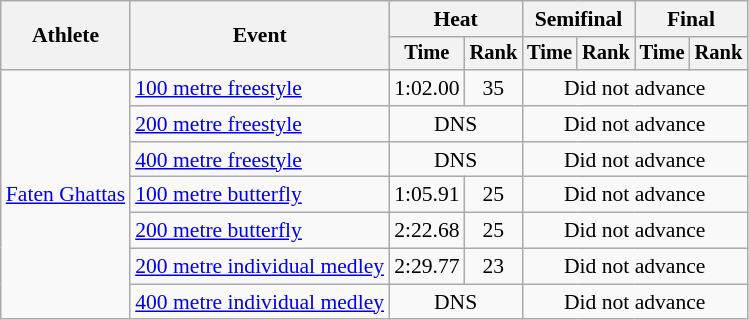<table class=wikitable style="font-size:90%">
<tr>
<th rowspan="2">Athlete</th>
<th rowspan="2">Event</th>
<th colspan="2">Heat</th>
<th colspan="2">Semifinal</th>
<th colspan="2">Final</th>
</tr>
<tr style="font-size:95%">
<th>Time</th>
<th>Rank</th>
<th>Time</th>
<th>Rank</th>
<th>Time</th>
<th>Rank</th>
</tr>
<tr align=center>
<td style="text-align:left;" rowspan="7"><a href='#'>Faten Ghattas</a></td>
<td align=left><a href='#'>100 metre freestyle</a></td>
<td align=center>1:02.00</td>
<td align=center>35</td>
<td colspan="4" style="text-align:center;">Did not advance</td>
</tr>
<tr>
<td align=left><a href='#'>200 metre freestyle</a></td>
<td align=center colspan=2>DNS</td>
<td colspan="4" style="text-align:center;">Did not advance</td>
</tr>
<tr>
<td align=left><a href='#'>400 metre freestyle</a></td>
<td align=center colspan=2>DNS</td>
<td colspan="4" style="text-align:center;">Did not advance</td>
</tr>
<tr>
<td align=left><a href='#'>100 metre butterfly</a></td>
<td align=center>1:05.91</td>
<td align=center>25</td>
<td colspan="4" style="text-align:center;">Did not advance</td>
</tr>
<tr>
<td align=left><a href='#'>200 metre butterfly</a></td>
<td align=center>2:22.68</td>
<td align=center>25</td>
<td colspan="4" style="text-align:center;">Did not advance</td>
</tr>
<tr>
<td align=left><a href='#'>200 metre individual medley</a></td>
<td align=center>2:29.77</td>
<td align=center>23</td>
<td colspan="4" style="text-align:center;">Did not advance</td>
</tr>
<tr>
<td align=left><a href='#'>400 metre individual medley</a></td>
<td align=center colspan=2>DNS</td>
<td colspan="4" style="text-align:center;">Did not advance</td>
</tr>
</table>
